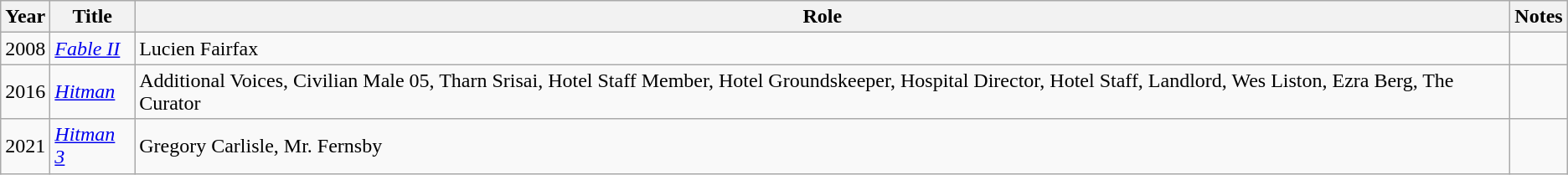<table class="wikitable sortable">
<tr>
<th scope="col">Year</th>
<th scope="col">Title</th>
<th scope="col">Role</th>
<th scope="col" class="unsortable">Notes</th>
</tr>
<tr>
<td>2008</td>
<td><em><a href='#'>Fable II</a></em></td>
<td>Lucien Fairfax</td>
<td></td>
</tr>
<tr>
<td>2016</td>
<td><em><a href='#'>Hitman</a></em></td>
<td>Additional Voices, Civilian Male 05, Tharn Srisai, Hotel Staff Member, Hotel Groundskeeper, Hospital Director, Hotel Staff, Landlord, Wes Liston, Ezra Berg, The Curator</td>
<td></td>
</tr>
<tr>
<td>2021</td>
<td><em><a href='#'>Hitman 3</a></em></td>
<td>Gregory Carlisle, Mr. Fernsby</td>
<td></td>
</tr>
</table>
